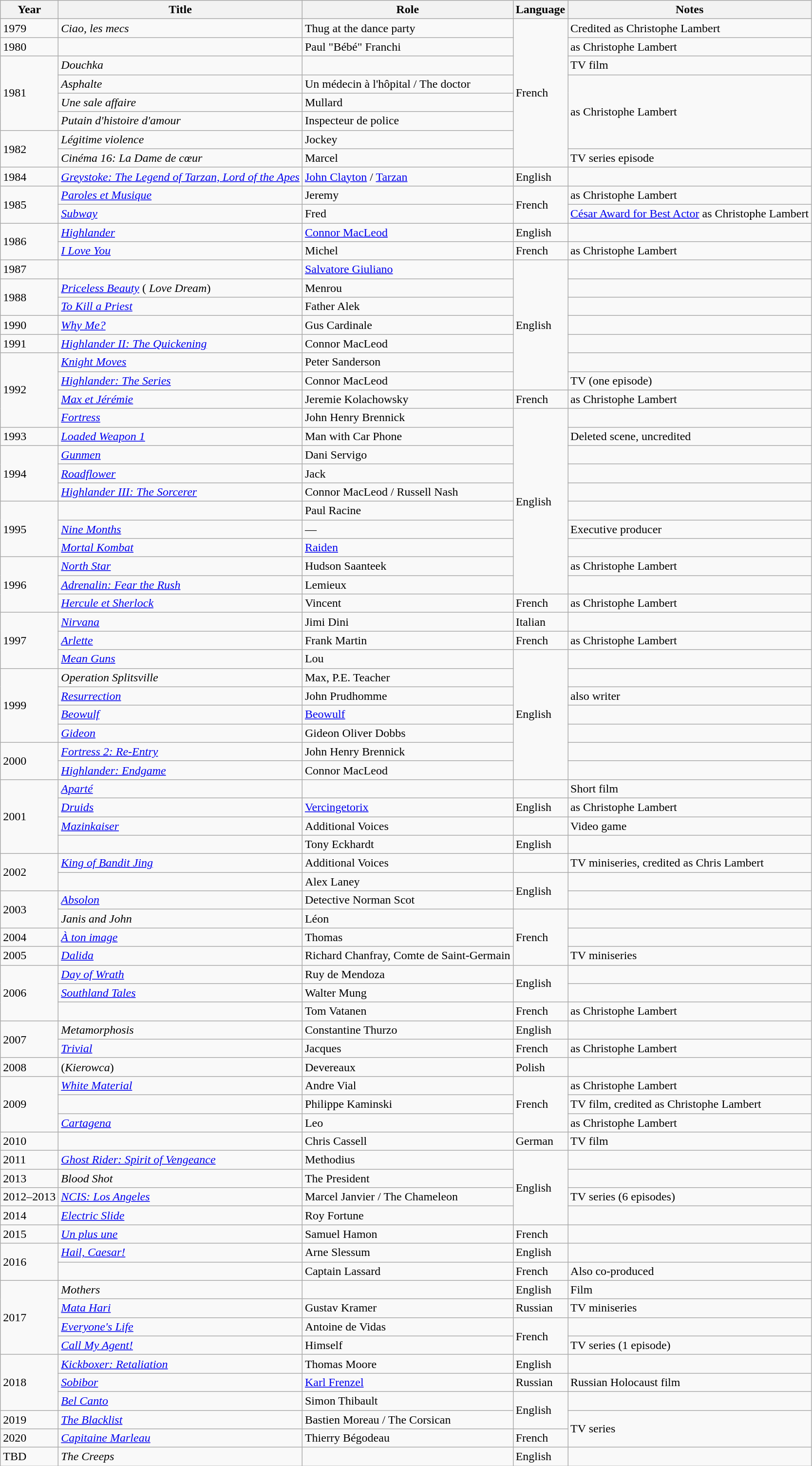<table class="wikitable sortable">
<tr>
<th>Year</th>
<th>Title</th>
<th>Role</th>
<th>Language</th>
<th class="unsortable">Notes</th>
</tr>
<tr>
<td>1979</td>
<td><em>Ciao, les mecs</em></td>
<td>Thug at the dance party</td>
<td rowspan="8">French</td>
<td>Credited as Christophe Lambert</td>
</tr>
<tr>
<td>1980</td>
<td><em></em></td>
<td>Paul "Bébé" Franchi</td>
<td>as Christophe Lambert</td>
</tr>
<tr>
<td rowspan="4">1981</td>
<td><em>Douchka</em></td>
<td></td>
<td>TV film</td>
</tr>
<tr>
<td><em>Asphalte</em></td>
<td>Un médecin à l'hôpital / The doctor</td>
<td rowspan="4">as Christophe Lambert</td>
</tr>
<tr>
<td><em>Une sale affaire</em></td>
<td>Mullard</td>
</tr>
<tr>
<td><em>Putain d'histoire d'amour</em></td>
<td>Inspecteur de police</td>
</tr>
<tr>
<td rowspan="2">1982</td>
<td><em>Légitime violence</em></td>
<td>Jockey</td>
</tr>
<tr>
<td><em>Cinéma 16: La Dame de cœur</em></td>
<td>Marcel</td>
<td>TV series episode</td>
</tr>
<tr>
<td>1984</td>
<td><em><a href='#'>Greystoke: The Legend of Tarzan, Lord of the Apes</a></em></td>
<td><a href='#'>John Clayton</a> / <a href='#'>Tarzan</a></td>
<td>English</td>
<td></td>
</tr>
<tr>
<td rowspan="2">1985</td>
<td><em><a href='#'>Paroles et Musique</a></em></td>
<td>Jeremy</td>
<td rowspan="2">French</td>
<td>as Christophe Lambert</td>
</tr>
<tr>
<td><em><a href='#'>Subway</a></em></td>
<td>Fred</td>
<td><a href='#'>César Award for Best Actor</a> as Christophe Lambert</td>
</tr>
<tr>
<td rowspan="2">1986</td>
<td><em><a href='#'>Highlander</a></em></td>
<td><a href='#'>Connor MacLeod</a></td>
<td>English</td>
<td></td>
</tr>
<tr>
<td><em><a href='#'>I Love You</a></em></td>
<td>Michel</td>
<td>French</td>
<td>as Christophe Lambert</td>
</tr>
<tr>
<td>1987</td>
<td><em></em></td>
<td><a href='#'>Salvatore Giuliano</a></td>
<td rowspan="7">English</td>
<td></td>
</tr>
<tr>
<td rowspan="2">1988</td>
<td><em><a href='#'>Priceless Beauty</a></em> ( <em>Love Dream</em>)</td>
<td>Menrou</td>
<td></td>
</tr>
<tr>
<td><em><a href='#'>To Kill a Priest</a></em></td>
<td>Father Alek</td>
<td></td>
</tr>
<tr>
<td>1990</td>
<td><em><a href='#'>Why Me?</a></em></td>
<td>Gus Cardinale</td>
<td></td>
</tr>
<tr>
<td>1991</td>
<td><em><a href='#'>Highlander II: The Quickening</a></em></td>
<td>Connor MacLeod</td>
<td></td>
</tr>
<tr>
<td rowspan="4">1992</td>
<td><em><a href='#'>Knight Moves</a></em></td>
<td>Peter Sanderson</td>
<td></td>
</tr>
<tr>
<td><em><a href='#'>Highlander: The Series</a></em></td>
<td>Connor MacLeod</td>
<td>TV (one episode)</td>
</tr>
<tr>
<td><em><a href='#'>Max et Jérémie</a></em></td>
<td>Jeremie Kolachowsky</td>
<td>French</td>
<td>as Christophe Lambert</td>
</tr>
<tr>
<td><em><a href='#'>Fortress</a></em></td>
<td>John Henry Brennick</td>
<td rowspan="10">English</td>
<td></td>
</tr>
<tr>
<td>1993</td>
<td><em><a href='#'>Loaded Weapon 1</a></em></td>
<td>Man with Car Phone</td>
<td>Deleted scene, uncredited</td>
</tr>
<tr>
<td rowspan="3">1994</td>
<td><em><a href='#'>Gunmen</a></em></td>
<td>Dani Servigo</td>
<td></td>
</tr>
<tr>
<td><em><a href='#'>Roadflower</a></em></td>
<td>Jack</td>
<td></td>
</tr>
<tr>
<td><em><a href='#'>Highlander III: The Sorcerer</a></em></td>
<td>Connor MacLeod / Russell Nash</td>
<td></td>
</tr>
<tr>
<td rowspan="3">1995</td>
<td><em></em></td>
<td>Paul Racine</td>
<td></td>
</tr>
<tr>
<td><em><a href='#'>Nine Months</a></em></td>
<td>—</td>
<td>Executive producer</td>
</tr>
<tr>
<td><em><a href='#'>Mortal Kombat</a></em></td>
<td><a href='#'>Raiden</a></td>
<td></td>
</tr>
<tr>
<td rowspan="3">1996</td>
<td><em><a href='#'>North Star</a></em></td>
<td>Hudson Saanteek</td>
<td>as Christophe Lambert</td>
</tr>
<tr>
<td><em><a href='#'>Adrenalin: Fear the Rush</a></em></td>
<td>Lemieux</td>
<td></td>
</tr>
<tr>
<td><em><a href='#'>Hercule et Sherlock</a></em></td>
<td>Vincent</td>
<td>French</td>
<td>as Christophe Lambert</td>
</tr>
<tr>
<td rowspan="3">1997</td>
<td><em><a href='#'>Nirvana</a></em></td>
<td>Jimi Dini</td>
<td>Italian</td>
<td></td>
</tr>
<tr>
<td><em><a href='#'>Arlette</a></em></td>
<td>Frank Martin</td>
<td>French</td>
<td>as Christophe Lambert</td>
</tr>
<tr>
<td><em><a href='#'>Mean Guns</a></em></td>
<td>Lou</td>
<td rowspan="7">English</td>
<td></td>
</tr>
<tr>
<td rowspan="4">1999</td>
<td><em>Operation Splitsville</em></td>
<td>Max, P.E. Teacher</td>
<td></td>
</tr>
<tr>
<td><em><a href='#'>Resurrection</a></em></td>
<td>John Prudhomme</td>
<td>also writer</td>
</tr>
<tr>
<td><em><a href='#'>Beowulf</a></em></td>
<td><a href='#'>Beowulf</a></td>
<td></td>
</tr>
<tr>
<td><em><a href='#'>Gideon</a></em></td>
<td>Gideon Oliver Dobbs</td>
<td></td>
</tr>
<tr>
<td rowspan="2">2000</td>
<td><em><a href='#'>Fortress 2: Re-Entry</a></em></td>
<td>John Henry Brennick</td>
<td></td>
</tr>
<tr>
<td><em><a href='#'>Highlander: Endgame</a></em></td>
<td>Connor MacLeod</td>
<td></td>
</tr>
<tr>
<td rowspan="4">2001</td>
<td><em><a href='#'>Aparté</a></em></td>
<td></td>
<td></td>
<td>Short film</td>
</tr>
<tr>
<td><em><a href='#'>Druids</a></em></td>
<td><a href='#'>Vercingetorix</a></td>
<td>English</td>
<td>as Christophe Lambert</td>
</tr>
<tr>
<td><em><a href='#'>Mazinkaiser</a></em></td>
<td>Additional Voices</td>
<td></td>
<td>Video game</td>
</tr>
<tr>
<td><em></em></td>
<td>Tony Eckhardt</td>
<td>English</td>
<td></td>
</tr>
<tr>
<td rowspan="2">2002</td>
<td><em><a href='#'>King of Bandit Jing</a></em></td>
<td>Additional Voices</td>
<td></td>
<td>TV miniseries, credited as Chris Lambert</td>
</tr>
<tr>
<td><em></em></td>
<td>Alex Laney</td>
<td rowspan="2">English</td>
<td></td>
</tr>
<tr>
<td rowspan="2">2003</td>
<td><em><a href='#'>Absolon</a></em></td>
<td>Detective Norman Scot</td>
<td></td>
</tr>
<tr>
<td><em>Janis and John</em></td>
<td>Léon</td>
<td rowspan="3">French</td>
<td></td>
</tr>
<tr>
<td>2004</td>
<td><em><a href='#'>À ton image</a></em></td>
<td>Thomas</td>
<td></td>
</tr>
<tr>
<td>2005</td>
<td><em><a href='#'>Dalida</a></em></td>
<td>Richard Chanfray, Comte de Saint-Germain</td>
<td>TV miniseries</td>
</tr>
<tr>
<td rowspan="3">2006</td>
<td><em><a href='#'>Day of Wrath</a></em></td>
<td>Ruy de Mendoza</td>
<td rowspan="2">English</td>
<td></td>
</tr>
<tr>
<td><em><a href='#'>Southland Tales</a></em></td>
<td>Walter Mung</td>
<td></td>
</tr>
<tr>
<td><em></em></td>
<td>Tom Vatanen</td>
<td>French</td>
<td>as Christophe Lambert</td>
</tr>
<tr>
<td rowspan="2">2007</td>
<td><em>Metamorphosis</em></td>
<td>Constantine Thurzo</td>
<td>English</td>
<td></td>
</tr>
<tr>
<td><em><a href='#'>Trivial</a></em></td>
<td>Jacques</td>
<td>French</td>
<td>as Christophe Lambert</td>
</tr>
<tr>
<td>2008</td>
<td><em></em> (<em>Kierowca</em>)</td>
<td>Devereaux</td>
<td>Polish</td>
<td></td>
</tr>
<tr>
<td rowspan="3">2009</td>
<td><em><a href='#'>White Material</a></em></td>
<td>Andre Vial</td>
<td rowspan="3">French</td>
<td>as Christophe Lambert </td>
</tr>
<tr>
<td><em></em></td>
<td>Philippe Kaminski</td>
<td>TV film, credited as Christophe Lambert</td>
</tr>
<tr>
<td><em><a href='#'>Cartagena</a></em></td>
<td>Leo</td>
<td>as Christophe Lambert</td>
</tr>
<tr>
<td>2010</td>
<td><em></em></td>
<td>Chris Cassell</td>
<td>German</td>
<td>TV film</td>
</tr>
<tr>
<td>2011</td>
<td><em><a href='#'>Ghost Rider: Spirit of Vengeance</a></em></td>
<td>Methodius</td>
<td rowspan="4">English</td>
<td></td>
</tr>
<tr>
<td>2013</td>
<td><em>Blood Shot</em></td>
<td>The President</td>
<td></td>
</tr>
<tr>
<td>2012–2013</td>
<td><em><a href='#'>NCIS: Los Angeles</a></em></td>
<td>Marcel Janvier / The Chameleon</td>
<td>TV series (6 episodes)</td>
</tr>
<tr>
<td>2014</td>
<td><em><a href='#'>Electric Slide</a></em></td>
<td>Roy Fortune</td>
<td></td>
</tr>
<tr>
<td>2015</td>
<td><em><a href='#'>Un plus une</a></em></td>
<td>Samuel Hamon</td>
<td>French</td>
<td></td>
</tr>
<tr>
<td rowspan="2">2016</td>
<td><em><a href='#'>Hail, Caesar!</a></em></td>
<td>Arne Slessum</td>
<td>English</td>
<td></td>
</tr>
<tr>
<td><em></em></td>
<td>Captain Lassard</td>
<td>French</td>
<td>Also co-produced</td>
</tr>
<tr>
<td rowspan="4">2017</td>
<td><em>Mothers</em></td>
<td></td>
<td>English</td>
<td>Film</td>
</tr>
<tr>
<td><em><a href='#'>Mata Hari</a></em></td>
<td>Gustav Kramer</td>
<td>Russian</td>
<td>TV miniseries</td>
</tr>
<tr>
<td><em><a href='#'>Everyone's Life</a></em></td>
<td>Antoine de Vidas</td>
<td rowspan="2">French</td>
<td></td>
</tr>
<tr>
<td><em><a href='#'>Call My Agent!</a></em></td>
<td>Himself</td>
<td>TV series (1 episode)</td>
</tr>
<tr>
<td rowspan="3">2018</td>
<td><em><a href='#'>Kickboxer: Retaliation</a></em></td>
<td>Thomas Moore</td>
<td>English</td>
<td></td>
</tr>
<tr>
<td><em><a href='#'>Sobibor</a></em></td>
<td><a href='#'>Karl Frenzel</a></td>
<td>Russian</td>
<td>Russian Holocaust film</td>
</tr>
<tr>
<td><em><a href='#'>Bel Canto</a></em></td>
<td>Simon Thibault</td>
<td rowspan="2">English</td>
<td></td>
</tr>
<tr>
<td>2019</td>
<td><em><a href='#'>The Blacklist</a></em></td>
<td>Bastien Moreau / The Corsican</td>
<td rowspan="2">TV series</td>
</tr>
<tr>
<td>2020</td>
<td><em><a href='#'>Capitaine Marleau</a></em></td>
<td>Thierry Bégodeau</td>
<td>French</td>
</tr>
<tr>
<td>TBD</td>
<td><em>The Creeps</em></td>
<td></td>
<td>English</td>
<td></td>
</tr>
</table>
